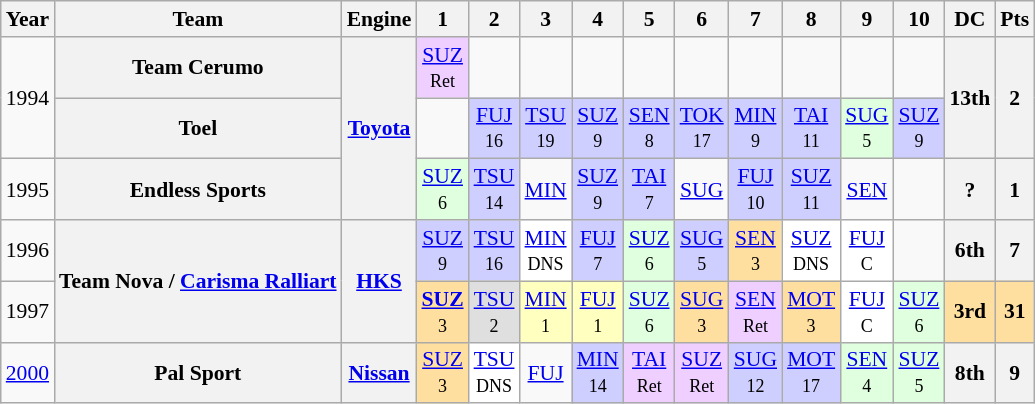<table class="wikitable" style="text-align:center; font-size:90%">
<tr>
<th>Year</th>
<th>Team</th>
<th>Engine</th>
<th>1</th>
<th>2</th>
<th>3</th>
<th>4</th>
<th>5</th>
<th>6</th>
<th>7</th>
<th>8</th>
<th>9</th>
<th>10</th>
<th>DC</th>
<th>Pts</th>
</tr>
<tr>
<td rowspan="2">1994</td>
<th>Team Cerumo</th>
<th rowspan="3"><a href='#'>Toyota</a></th>
<td bgcolor="#EFCFFF"><a href='#'>SUZ</a><br><small>Ret</small></td>
<td></td>
<td></td>
<td></td>
<td></td>
<td></td>
<td></td>
<td></td>
<td></td>
<td></td>
<th rowspan="2">13th</th>
<th rowspan="2">2</th>
</tr>
<tr>
<th>Toel</th>
<td></td>
<td bgcolor="#CFCFFF"><a href='#'>FUJ</a><br><small>16</small></td>
<td bgcolor="#CFCFFF"><a href='#'>TSU</a><br><small>19</small></td>
<td bgcolor="#CFCFFF"><a href='#'>SUZ</a><br><small>9</small></td>
<td bgcolor="#CFCFFF"><a href='#'>SEN</a><br><small>8</small></td>
<td bgcolor="#CFCFFF"><a href='#'>TOK</a><br><small>17</small></td>
<td bgcolor="#CFCFFF"><a href='#'>MIN</a><br><small>9</small></td>
<td bgcolor="#CFCFFF"><a href='#'>TAI</a><br><small>11</small></td>
<td bgcolor="#DFFFDF"><a href='#'>SUG</a><br><small>5</small></td>
<td bgcolor="#CFCFFF"><a href='#'>SUZ</a><br><small>9</small></td>
</tr>
<tr>
<td>1995</td>
<th>Endless Sports</th>
<td bgcolor="#DFFFDF"><a href='#'>SUZ</a><br><small>6</small></td>
<td bgcolor="#CFCFFF"><a href='#'>TSU</a><br><small>14</small></td>
<td><a href='#'>MIN</a></td>
<td bgcolor="#CFCFFF"><a href='#'>SUZ</a><br><small>9</small></td>
<td bgcolor="#CFCFFF"><a href='#'>TAI</a><br><small>7</small></td>
<td><a href='#'>SUG</a></td>
<td bgcolor="#CFCFFF"><a href='#'>FUJ</a><br><small>10</small></td>
<td bgcolor="#CFCFFF"><a href='#'>SUZ</a><br><small>11</small></td>
<td><a href='#'>SEN</a></td>
<td></td>
<th><strong>?</strong></th>
<th>1</th>
</tr>
<tr>
<td>1996</td>
<th rowspan="2">Team Nova / <a href='#'>Carisma Ralliart</a></th>
<th rowspan="2"><a href='#'>HKS</a></th>
<td bgcolor="#CFCFFF"><a href='#'>SUZ</a><br><small>9</small></td>
<td bgcolor="#CFCFFF"><a href='#'>TSU</a><br><small>16</small></td>
<td bgcolor="#FFFFFF"><a href='#'>MIN</a><br><small>DNS</small></td>
<td bgcolor="#CFCFFF"><a href='#'>FUJ</a><br><small>7</small></td>
<td bgcolor="#DFFFDF"><a href='#'>SUZ</a><br><small>6</small></td>
<td bgcolor="#CFCFFF"><a href='#'>SUG</a><br><small>5</small></td>
<td bgcolor="#FFDF9F"><a href='#'>SEN</a><br><small>3</small></td>
<td bgcolor="#FFFFFF"><a href='#'>SUZ</a><br><small>DNS</small></td>
<td bgcolor="#FFFFFF"><a href='#'>FUJ</a><br><small>C</small></td>
<td></td>
<th>6th</th>
<th>7</th>
</tr>
<tr>
<td>1997</td>
<td bgcolor="#FFDF9F"><strong><a href='#'>SUZ</a></strong><br><small>3</small></td>
<td bgcolor="#DFDFDF"><a href='#'>TSU</a><br><small>2</small></td>
<td bgcolor="#FFFFBF"><a href='#'>MIN</a><br><small>1</small></td>
<td bgcolor="#FFFFBF"><a href='#'>FUJ</a><br><small>1</small></td>
<td bgcolor="#DFFFDF"><a href='#'>SUZ</a><br><small>6</small></td>
<td bgcolor="#FFDF9F"><a href='#'>SUG</a><br><small>3</small></td>
<td bgcolor="#EFCFFF"><a href='#'>SEN</a><br><small>Ret</small></td>
<td bgcolor="#FFDF9F"><a href='#'>MOT</a><br><small>3</small></td>
<td bgcolor="#FFFFFF"><a href='#'>FUJ</a><br><small>C</small></td>
<td bgcolor="#DFFFDF"><a href='#'>SUZ</a><br><small>6</small></td>
<td bgcolor="#FFDF9F"><strong>3rd</strong></td>
<td bgcolor="#FFDF9F"><strong>31</strong></td>
</tr>
<tr>
<td><a href='#'>2000</a></td>
<th>Pal Sport</th>
<th><a href='#'>Nissan</a></th>
<td bgcolor="#FFDF9F"><a href='#'>SUZ</a><br><small>3</small></td>
<td bgcolor="#FFFFFF"><a href='#'>TSU</a><br><small>DNS</small></td>
<td><a href='#'>FUJ</a></td>
<td bgcolor="#CFCFFF"><a href='#'>MIN</a><br><small>14</small></td>
<td bgcolor="#EFCFFF"><a href='#'>TAI</a><br><small>Ret</small></td>
<td bgcolor="#EFCFFF"><a href='#'>SUZ</a><br><small>Ret</small></td>
<td bgcolor="#CFCFFF"><a href='#'>SUG</a><br><small>12</small></td>
<td bgcolor="#CFCFFF"><a href='#'>MOT</a><br><small>17</small></td>
<td bgcolor="#DFFFDF"><a href='#'>SEN</a><br><small>4</small></td>
<td bgcolor="#DFFFDF"><a href='#'>SUZ</a><br><small>5</small></td>
<th>8th</th>
<th>9</th>
</tr>
</table>
